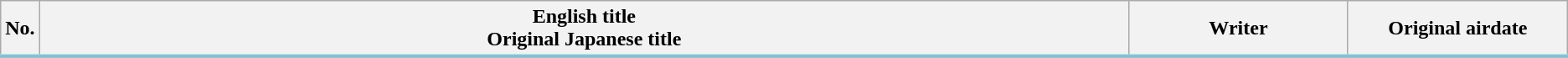<table class="wikitable">
<tr style="border-bottom: 3px solid #78d1ec;">
<th style="width:1%;">No.</th>
<th>English title<br> Original Japanese title</th>
<th style="width:14%;">Writer</th>
<th style="width:14%;">Original airdate</th>
</tr>
<tr>
</tr>
</table>
